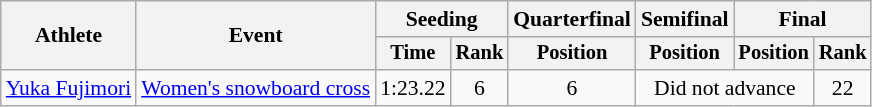<table class="wikitable" style="font-size:90%">
<tr>
<th rowspan="2">Athlete</th>
<th rowspan="2">Event</th>
<th colspan="2">Seeding</th>
<th>Quarterfinal</th>
<th>Semifinal</th>
<th colspan=2>Final</th>
</tr>
<tr style="font-size:95%">
<th>Time</th>
<th>Rank</th>
<th>Position</th>
<th>Position</th>
<th>Position</th>
<th>Rank</th>
</tr>
<tr align=center>
<td align=left><a href='#'>Yuka Fujimori</a></td>
<td align=left><a href='#'>Women's snowboard cross</a></td>
<td>1:23.22</td>
<td>6</td>
<td>6</td>
<td colspan=2>Did not advance</td>
<td>22</td>
</tr>
</table>
